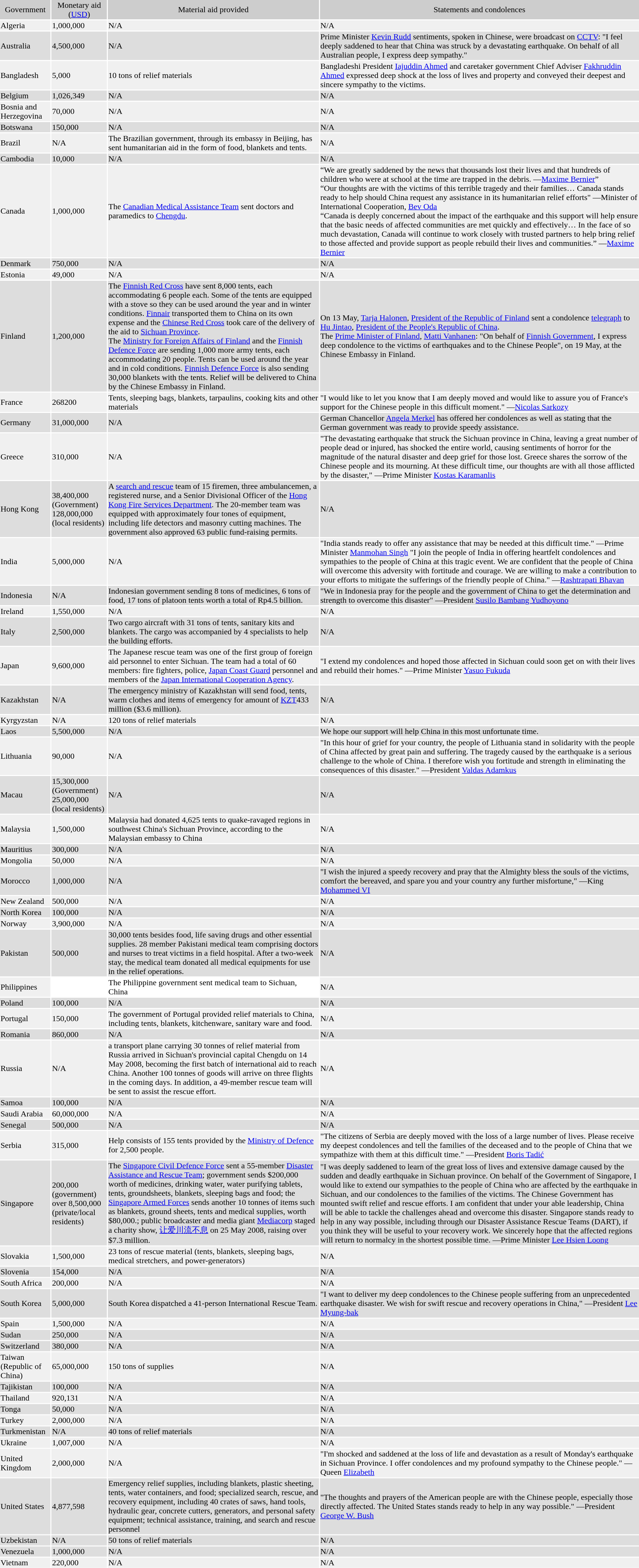<table class="sortable">
<tr>
<td style="text-align:center; background:#cdcdcd;">Government</td>
<td style="text-align:center; background:#cdcdcd;">Monetary aid (<a href='#'>USD</a>)</td>
<td style="text-align:center; background:#cdcdcd;">Material aid provided</td>
<td style="text-align:center; background:#cdcdcd;">Statements and condolences</td>
</tr>
<tr>
<td style="background:#f0f0f0;">Algeria</td>
<td style="background:#f0f0f0;">1,000,000</td>
<td style="background:#f0f0f0;">N/A</td>
<td style="background:#f0f0f0;">N/A</td>
</tr>
<tr>
<td style="background:#ddd;">Australia</td>
<td style="background:#ddd;">4,500,000</td>
<td style="background:#ddd;">N/A</td>
<td style="background:#ddd;">Prime Minister <a href='#'>Kevin Rudd</a> sentiments, spoken in Chinese, were broadcast on <a href='#'>CCTV</a>: "I feel deeply saddened to hear that China was struck by a devastating earthquake. On behalf of all Australian people, I express deep sympathy."</td>
</tr>
<tr>
<td style="background:#f0f0f0;">Bangladesh</td>
<td style="background:#f0f0f0;">5,000</td>
<td style="background:#f0f0f0;">10 tons of relief materials</td>
<td style="background:#f0f0f0;">Bangladeshi President <a href='#'>Iajuddin Ahmed</a> and caretaker government Chief Adviser <a href='#'>Fakhruddin Ahmed</a> expressed deep shock at the loss of lives and property and conveyed their deepest and sincere sympathy to the victims.</td>
</tr>
<tr>
<td style="background:#ddd;">Belgium</td>
<td style="background:#ddd;">1,026,349</td>
<td style="background:#ddd;">N/A</td>
<td style="background:#ddd;">N/A</td>
</tr>
<tr>
<td style="background:#f0f0f0;">Bosnia and Herzegovina</td>
<td style="background:#f0f0f0;">70,000</td>
<td style="background:#f0f0f0;">N/A</td>
<td style="background:#f0f0f0;">N/A</td>
</tr>
<tr>
<td style="background:#ddd;">Botswana</td>
<td style="background:#ddd;">150,000</td>
<td style="background:#ddd;">N/A</td>
<td style="background:#ddd;">N/A</td>
</tr>
<tr>
<td style="background:#f0f0f0;">Brazil</td>
<td style="background:#f0f0f0;">N/A</td>
<td style="background:#f0f0f0;">The Brazilian government, through its embassy in Beijing, has sent humanitarian aid in the form of food, blankets and tents.</td>
<td style="background:#f0f0f0;">N/A</td>
</tr>
<tr>
<td style="background:#ddd;">Cambodia</td>
<td style="background:#ddd;">10,000</td>
<td style="background:#ddd;">N/A</td>
<td style="background:#ddd;">N/A</td>
</tr>
<tr>
<td style="background:#f0f0f0;">Canada</td>
<td style="background:#f0f0f0;">1,000,000</td>
<td style="background:#f0f0f0;">The <a href='#'>Canadian Medical Assistance Team</a> sent doctors and paramedics to <a href='#'>Chengdu</a>.</td>
<td style="background:#f0f0f0;">“We are greatly saddened by the news that thousands lost their lives and that hundreds of children who were at school at the time are trapped in the debris. —<a href='#'>Maxime Bernier</a>”<br>“Our thoughts are with the victims of this terrible tragedy and their families… Canada stands ready to help should China request any assistance in its humanitarian relief efforts" —Minister of International Cooperation, <a href='#'>Bev Oda</a><br>“Canada is deeply concerned about the impact of the earthquake and this support will help ensure that the basic needs of affected communities are met quickly and effectively… In the face of so much devastation, Canada will continue to work closely with trusted partners to help bring relief to those affected and provide support as people rebuild their lives and communities.” —<a href='#'>Maxime Bernier</a></td>
</tr>
<tr>
<td style="background:#ddd;">Denmark</td>
<td style="background:#ddd;">750,000</td>
<td style="background:#ddd;">N/A</td>
<td style="background:#ddd;">N/A</td>
</tr>
<tr>
<td style="background:#f0f0f0;">Estonia</td>
<td style="background:#f0f0f0;">49,000</td>
<td style="background:#f0f0f0;">N/A</td>
<td style="background:#f0f0f0;">N/A</td>
</tr>
<tr>
<td style="background:#ddd;">Finland</td>
<td style="background:#ddd;">1,200,000</td>
<td style="background:#ddd;">The <a href='#'>Finnish Red Cross</a> have sent 8,000 tents, each accommodating 6 people each. Some of the tents are equipped with a stove so they can be used around the year and in winter conditions. <a href='#'>Finnair</a> transported them to China on its own expense and the <a href='#'>Chinese Red Cross</a> took care of the delivery of the aid to <a href='#'>Sichuan Province</a>.<br>The <a href='#'>Ministry for Foreign Affairs of Finland</a> and the <a href='#'>Finnish Defence Force</a> are sending 1,000 more army tents, each accommodating 20 people. Tents can be used around the year and in cold conditions. <a href='#'>Finnish Defence Force</a> is also sending 30,000 blankets with the tents. Relief will be delivered to China by the Chinese Embassy in Finland.</td>
<td style="background:#ddd;">On 13 May, <a href='#'>Tarja Halonen</a>, <a href='#'>President of the Republic of Finland</a> sent a condolence <a href='#'>telegraph</a> to <a href='#'>Hu Jintao</a>, <a href='#'>President of the People's Republic of China</a>.<br>The <a href='#'>Prime Minister of Finland</a>, <a href='#'>Matti Vanhanen</a>: "On behalf of <a href='#'>Finnish Government</a>, I express deep condolence to the victims of earthquakes and to the Chinese People", on 19 May, at the Chinese Embassy in Finland.</td>
</tr>
<tr>
<td style="background:#f0f0f0;">France</td>
<td style="background:#f0f0f0;">268200</td>
<td style="background:#f0f0f0;">Tents, sleeping bags, blankets, tarpaulins, cooking kits and other materials</td>
<td style="background:#f0f0f0;">"I would like to let you know that I am deeply moved and would like to assure you of France's support for the Chinese people in this difficult moment." —<a href='#'>Nicolas Sarkozy</a></td>
</tr>
<tr>
<td style="background:#ddd;">Germany</td>
<td style="background:#ddd;">31,000,000</td>
<td style="background:#ddd;">N/A</td>
<td style="background:#ddd;">German Chancellor <a href='#'>Angela Merkel</a> has offered her condolences as well as stating that the German government was ready to provide speedy assistance.</td>
</tr>
<tr>
<td style="background:#f0f0f0;">Greece</td>
<td style="background:#f0f0f0;">310,000</td>
<td style="background:#f0f0f0;">N/A</td>
<td style="background:#f0f0f0;">"The devastating earthquake that struck the Sichuan province in China, leaving a great number of people dead or injured, has shocked the entire world, causing sentiments of horror for the magnitude of the natural disaster and deep grief for those lost. Greece shares the sorrow of the Chinese people and its mourning. At these difficult time, our thoughts are with all those afflicted by the disaster," —Prime Minister <a href='#'>Kostas Karamanlis</a></td>
</tr>
<tr>
<td style="background:#ddd;">Hong Kong</td>
<td style="background:#ddd;">38,400,000 (Government)<br>128,000,000 (local residents)</td>
<td style="background:#ddd;">A <a href='#'>search and rescue</a> team of 15 firemen, three ambulancemen, a registered nurse, and a Senior Divisional Officer of the <a href='#'>Hong Kong Fire Services Department</a>. The 20-member team was equipped with approximately four tones of equipment, including life detectors and masonry cutting machines. The government also approved 63 public fund-raising permits.</td>
<td style="background:#ddd;">N/A</td>
</tr>
<tr>
<td style="background:#f0f0f0;">India</td>
<td style="background:#f0f0f0;">5,000,000</td>
<td style="background:#f0f0f0;">N/A</td>
<td style="background:#f0f0f0;">"India stands ready to offer any assistance that may be needed at this difficult time." —Prime Minister <a href='#'>Manmohan Singh</a> "I join the people of India in offering heartfelt condolences and sympathies to the people of China at this tragic event. We are confident that the people of China will overcome this adversity with fortitude and courage. We are willing to make a contribution to your efforts to mitigate the sufferings of the friendly people of China." —<a href='#'>Rashtrapati Bhavan</a></td>
</tr>
<tr>
<td style="background:#ddd;">Indonesia</td>
<td style="background:#ddd;">N/A</td>
<td style="background:#ddd;">Indonesian government sending 8 tons of medicines, 6 tons of food, 17 tons of platoon tents worth a total of Rp4.5 billion.</td>
<td style="background:#ddd;">"We in Indonesia pray for the people and the government of China to get the determination and strength to overcome this disaster" —President <a href='#'>Susilo Bambang Yudhoyono</a></td>
</tr>
<tr>
<td style="background:#f0f0f0;">Ireland</td>
<td style="background:#f0f0f0;">1,550,000</td>
<td style="background:#f0f0f0;">N/A</td>
<td style="background:#f0f0f0;">N/A</td>
</tr>
<tr>
<td style="background:#ddd;">Italy</td>
<td style="background:#ddd;">2,500,000</td>
<td style="background:#ddd;">Two cargo aircraft with 31 tons of tents, sanitary kits and blankets. The cargo was accompanied by 4 specialists to help the building efforts.</td>
<td style="background:#ddd;">N/A</td>
</tr>
<tr>
<td style="background:#f0f0f0;">Japan</td>
<td style="background:#f0f0f0;">9,600,000</td>
<td style="background:#f0f0f0;">The Japanese rescue team was one of the first group of foreign aid personnel to enter Sichuan. The team had a total of 60 members: fire fighters, police, <a href='#'>Japan Coast Guard</a> personnel and members of the <a href='#'>Japan International Cooperation Agency</a>.</td>
<td style="background:#f0f0f0;">"I extend my condolences and hoped those affected in Sichuan could soon get on with their lives and rebuild their homes." —Prime Minister <a href='#'>Yasuo Fukuda</a></td>
</tr>
<tr>
<td style="background:#ddd;">Kazakhstan</td>
<td style="background:#ddd;">N/A</td>
<td style="background:#ddd;">The emergency ministry of Kazakhstan will send food, tents, warm clothes and items of emergency for amount of <a href='#'>KZT</a>433 million ($3.6 million).</td>
<td style="background:#ddd;">N/A</td>
</tr>
<tr>
<td style="background:#f0f0f0;">Kyrgyzstan</td>
<td style="background:#f0f0f0;">N/A</td>
<td style="background:#f0f0f0;">120 tons of relief materials</td>
<td style="background:#f0f0f0;">N/A</td>
<td></td>
</tr>
<tr>
<td style="background:#ddd;">Laos</td>
<td style="background:#ddd;">5,500,000</td>
<td style="background:#ddd;">N/A</td>
<td style="background:#ddd;">We hope our support will help China in this most unfortunate time.</td>
</tr>
<tr>
<td style="background:#f0f0f0;">Lithuania</td>
<td style="background:#f0f0f0;">90,000</td>
<td style="background:#f0f0f0;">N/A</td>
<td style="background:#f0f0f0;">"In this hour of grief for your country, the people of Lithuania stand in solidarity with the people of China affected by great pain and suffering. The tragedy caused by the earthquake is a serious challenge to the whole of China. I therefore wish you fortitude and strength in eliminating the consequences of this disaster." —President <a href='#'>Valdas Adamkus</a></td>
</tr>
<tr>
<td style="background:#ddd;">Macau</td>
<td style="background:#ddd;">15,300,000 (Government) <br>25,000,000 (local residents)</td>
<td style="background:#ddd;">N/A</td>
<td style="background:#ddd;">N/A</td>
</tr>
<tr>
<td style="background:#f0f0f0;">Malaysia</td>
<td style="background:#f0f0f0;">1,500,000</td>
<td style="background:#f0f0f0;">Malaysia had donated 4,625 tents to quake-ravaged regions in southwest China's Sichuan Province, according to the Malaysian embassy to China</td>
<td style="background:#f0f0f0;">N/A</td>
</tr>
<tr>
<td style="background:#ddd;">Mauritius</td>
<td style="background:#ddd;">300,000</td>
<td style="background:#ddd;">N/A</td>
<td style="background:#ddd;">N/A</td>
</tr>
<tr>
<td style="background:#f0f0f0;">Mongolia</td>
<td style="background:#f0f0f0;">50,000</td>
<td style="background:#f0f0f0;">N/A</td>
<td style="background:#f0f0f0;">N/A</td>
</tr>
<tr>
<td style="background:#ddd;">Morocco</td>
<td style="background:#ddd;">1,000,000</td>
<td style="background:#ddd;">N/A</td>
<td style="background:#ddd;">"I wish the injured a speedy recovery and pray that the Almighty bless the souls of the victims, comfort the bereaved, and spare you and your country any further misfortune," —King <a href='#'>Mohammed VI</a></td>
</tr>
<tr>
<td style="background:#f0f0f0;">New Zealand</td>
<td style="background:#f0f0f0;">500,000</td>
<td style="background:#f0f0f0;">N/A</td>
<td style="background:#f0f0f0;">N/A</td>
</tr>
<tr>
<td style="background:#ddd;">North Korea</td>
<td style="background:#ddd;">100,000</td>
<td style="background:#ddd;">N/A</td>
<td style="background:#ddd;">N/A</td>
</tr>
<tr>
<td style="background:#f0f0f0;">Norway</td>
<td style="background:#f0f0f0;">3,900,000</td>
<td style="background:#f0f0f0;">N/A</td>
<td style="background:#f0f0f0;">N/A</td>
</tr>
<tr>
<td style="background:#ddd;">Pakistan</td>
<td style="background:#ddd;">500,000</td>
<td style="background:#ddd;">30,000 tents besides food, life saving drugs and other essential supplies. 28 member Pakistani medical team comprising doctors and nurses to treat victims in a field hospital. After a two-week stay, the medical team donated all medical equipments for use in the relief operations.</td>
<td style="background:#ddd;">N/A</td>
</tr>
<tr>
<td style="background:#f0f0f0;">Philippines</td>
<td></td>
<td>The Philippine government sent medical team to Sichuan, China</td>
<td style="background:#f0f0f0;">N/A</td>
</tr>
<tr>
<td style="background:#ddd;">Poland</td>
<td style="background:#ddd;">100,000</td>
<td style="background:#ddd;">N/A</td>
<td style="background:#ddd;">N/A</td>
</tr>
<tr>
<td style="background:#f0f0f0;">Portugal</td>
<td style="background:#f0f0f0;">150,000</td>
<td style="background:#f0f0f0;">The government of Portugal provided relief materials to China, including tents, blankets, kitchenware, sanitary ware and food.</td>
<td style="background:#f0f0f0;">N/A</td>
</tr>
<tr>
<td style="background:#ddd;">Romania</td>
<td style="background:#ddd;">860,000</td>
<td style="background:#ddd;">N/A</td>
<td style="background:#ddd;">N/A</td>
</tr>
<tr>
<td style="background:#f0f0f0;">Russia</td>
<td style="background:#f0f0f0;">N/A</td>
<td style="background:#f0f0f0;">a transport plane carrying 30 tonnes of relief material from Russia arrived in Sichuan's provincial capital Chengdu on 14 May 2008, becoming the first batch of international aid to reach China. Another 100 tonnes of goods will arrive on three flights in the coming days. In addition, a 49-member rescue team will be sent to assist the rescue effort.</td>
<td style="background:#f0f0f0;">N/A</td>
</tr>
<tr>
<td style="background:#ddd;">Samoa</td>
<td style="background:#ddd;">100,000</td>
<td style="background:#ddd;">N/A</td>
<td style="background:#ddd;">N/A</td>
</tr>
<tr>
<td style="background:#f0f0f0;">Saudi Arabia</td>
<td style="background:#f0f0f0;">60,000,000</td>
<td style="background:#f0f0f0;">N/A</td>
<td style="background:#f0f0f0;">N/A</td>
</tr>
<tr>
<td style="background:#ddd;">Senegal</td>
<td style="background:#ddd;">500,000</td>
<td style="background:#ddd;">N/A</td>
<td style="background:#ddd;">N/A</td>
</tr>
<tr>
<td style="background:#f0f0f0;">Serbia</td>
<td style="background:#f0f0f0;">315,000</td>
<td style="background:#f0f0f0;">Help consists of 155 tents provided by the <a href='#'>Ministry of Defence</a> for 2,500 people.</td>
<td style="background:#f0f0f0;">"The citizens of Serbia are deeply moved with the loss of a large number of lives. Please receive my deepest condolences and tell the families of the deceased and to the people of China that we sympathize with them at this difficult time." —President <a href='#'>Boris Tadić</a></td>
</tr>
<tr>
<td style="background:#ddd;">Singapore</td>
<td style="background:#ddd;">200,000 (government)<br>over 8,500,000 (private/local residents)</td>
<td style="background:#ddd;">The <a href='#'>Singapore Civil Defence Force</a> sent a 55-member <a href='#'>Disaster Assistance and Rescue Team</a>; government sends $200,000 worth of medicines, drinking water, water purifying tablets, tents, groundsheets, blankets, sleeping bags and food; the <a href='#'>Singapore Armed Forces</a> sends another 10 tonnes of items such as blankets, ground sheets, tents and medical supplies, worth $80,000.; public broadcaster and media giant <a href='#'>Mediacorp</a> staged a charity show, <a href='#'>让爱川流不息</a> on 25 May 2008, raising over $7.3 million.</td>
<td style="background:#ddd;">"I was deeply saddened to learn of the great loss of lives and extensive damage caused by the sudden and deadly earthquake in Sichuan province. On behalf of the Government of Singapore, I would like to extend our sympathies to the people of China who are affected by the earthquake in Sichuan, and our condolences to the families of the victims. The Chinese Government has mounted swift relief and rescue efforts. I am confident that under your able leadership, China will be able to tackle the challenges ahead and overcome this disaster. Singapore stands ready to help in any way possible, including through our Disaster Assistance Rescue Teams (DART), if you think they will be useful to your recovery work. We sincerely hope that the affected regions will return to normalcy in the shortest possible time. —Prime Minister <a href='#'>Lee Hsien Loong</a></td>
</tr>
<tr>
<td style="background:#f0f0f0;">Slovakia</td>
<td style="background:#f0f0f0;">1,500,000</td>
<td style="background:#f0f0f0;">23 tons of rescue material (tents, blankets, sleeping bags, medical stretchers, and power-generators)</td>
<td style="background:#f0f0f0;">N/A</td>
</tr>
<tr>
<td style="background:#ddd;">Slovenia</td>
<td style="background:#ddd;">154,000</td>
<td style="background:#ddd;">N/A</td>
<td style="background:#ddd;">N/A</td>
</tr>
<tr>
<td style="background:#f0f0f0;">South Africa</td>
<td style="background:#f0f0f0;">200,000</td>
<td style="background:#f0f0f0;">N/A</td>
<td style="background:#f0f0f0;">N/A</td>
</tr>
<tr>
<td style="background:#ddd;">South Korea</td>
<td style="background:#ddd;">5,000,000</td>
<td style="background:#ddd;">South Korea dispatched a 41-person International Rescue Team.</td>
<td style="background:#ddd;">"I want to deliver my deep condolences to the Chinese people suffering from an unprecedented earthquake disaster. We wish for swift rescue and recovery operations in China," —President <a href='#'>Lee Myung-bak</a></td>
</tr>
<tr>
<td style="background:#f0f0f0;">Spain</td>
<td style="background:#f0f0f0;">1,500,000</td>
<td style="background:#f0f0f0;">N/A</td>
<td style="background:#f0f0f0;">N/A</td>
</tr>
<tr>
<td style="background:#ddd;">Sudan</td>
<td style="background:#ddd;">250,000</td>
<td style="background:#ddd;">N/A</td>
<td style="background:#ddd;">N/A</td>
</tr>
<tr>
<td style="background:#ddd;">Switzerland</td>
<td style="background:#ddd;">380,000</td>
<td style="background:#ddd;">N/A</td>
<td style="background:#ddd;">N/A</td>
</tr>
<tr>
<td style="background:#f0f0f0;">Taiwan (Republic of China)</td>
<td style="background:#f0f0f0;">65,000,000</td>
<td style="background:#f0f0f0;">150 tons of supplies</td>
<td style="background:#f0f0f0;">N/A</td>
</tr>
<tr>
<td style="background:#ddd;">Tajikistan</td>
<td style="background:#ddd;">100,000</td>
<td style="background:#ddd;">N/A</td>
<td style="background:#ddd;">N/A</td>
</tr>
<tr>
<td style="background:#f0f0f0;">Thailand</td>
<td style="background:#f0f0f0;">920,131</td>
<td style="background:#f0f0f0;">N/A</td>
<td style="background:#f0f0f0;">N/A</td>
</tr>
<tr>
<td style="background:#ddd;">Tonga</td>
<td style="background:#ddd;">50,000</td>
<td style="background:#ddd;">N/A</td>
<td style="background:#ddd;">N/A</td>
</tr>
<tr>
<td style="background:#f0f0f0;">Turkey</td>
<td style="background:#f0f0f0;">2,000,000</td>
<td style="background:#f0f0f0;">N/A</td>
<td style="background:#f0f0f0;">N/A</td>
</tr>
<tr>
<td style="background:#ddd;">Turkmenistan</td>
<td style="background:#ddd;">N/A</td>
<td style="background:#ddd;">40 tons of relief materials</td>
<td style="background:#ddd;">N/A</td>
</tr>
<tr>
<td style="background:#f0f0f0;">Ukraine</td>
<td style="background:#f0f0f0;">1,007,000</td>
<td style="background:#f0f0f0;">N/A</td>
<td style="background:#f0f0f0;">N/A</td>
</tr>
<tr>
<td style="background:#f0f0f0;">United Kingdom</td>
<td style="background:#f0f0f0;">2,000,000</td>
<td style="background:#f0f0f0;">N/A</td>
<td style="background:#f0f0f0;">"I'm shocked and saddened at the loss of life and devastation as a result of Monday's earthquake in Sichuan Province. I offer condolences and my profound sympathy to the Chinese people." —Queen <a href='#'>Elizabeth</a></td>
</tr>
<tr>
<td style="background:#ddd;">United States</td>
<td style="background:#ddd;">4,877,598</td>
<td style="background:#ddd;">Emergency relief supplies, including blankets, plastic sheeting, tents, water containers, and food; specialized search, rescue, and recovery equipment, including 40 crates of saws, hand tools, hydraulic gear, concrete cutters, generators, and personal safety equipment; technical assistance, training, and search and rescue personnel </td>
<td style="background:#ddd;">"The thoughts and prayers of the American people are with the Chinese people, especially those directly affected. The United States stands ready to help in any way possible." —President <a href='#'>George W. Bush</a></td>
</tr>
<tr>
<td style="background:#ddd;">Uzbekistan</td>
<td style="background:#ddd;">N/A</td>
<td style="background:#ddd;">50 tons of relief materials</td>
<td style="background:#ddd;">N/A</td>
</tr>
<tr>
<td style="background:#ddd;">Venezuela</td>
<td style="background:#ddd;">1,000,000</td>
<td style="background:#ddd;">N/A</td>
<td style="background:#ddd;">N/A</td>
</tr>
<tr>
<td style="background:#f0f0f0;">Vietnam</td>
<td style="background:#f0f0f0;">220,000</td>
<td style="background:#f0f0f0;">N/A</td>
<td style="background:#f0f0f0;">N/A</td>
</tr>
<tr>
<td></td>
</tr>
</table>
